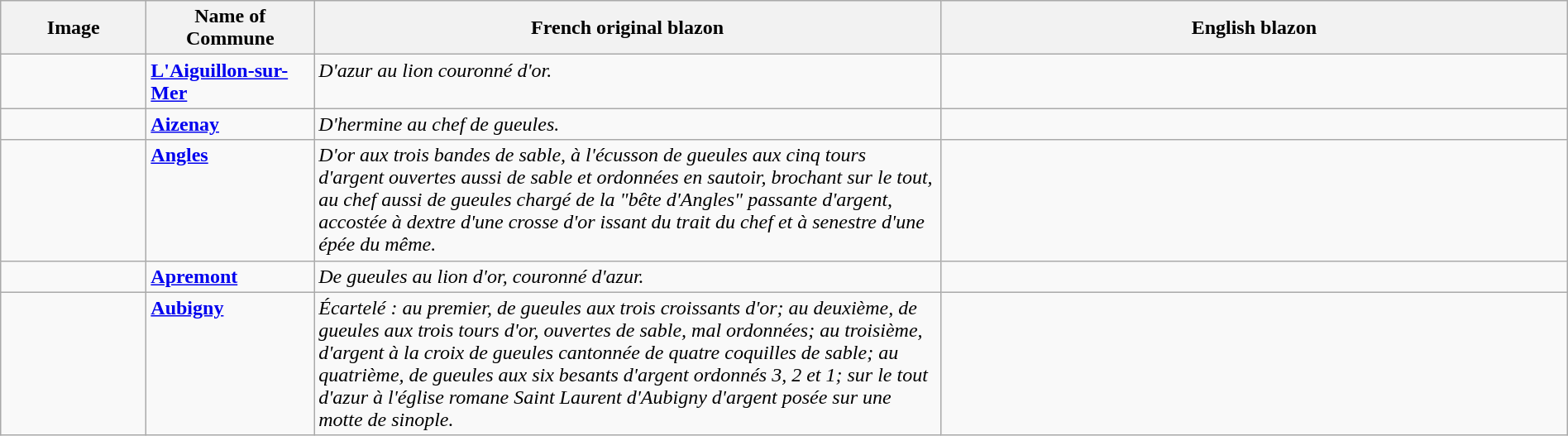<table class="wikitable" style="width:100%;">
<tr>
<th style="width:110px;">Image</th>
<th>Name of Commune</th>
<th style="width:40%;">French original blazon</th>
<th style="width:40%;">English blazon</th>
</tr>
<tr valign=top>
<td align=center></td>
<td><strong><a href='#'>L'Aiguillon-sur-Mer</a></strong></td>
<td><em>D'azur au lion couronné d'or.</em></td>
<td></td>
</tr>
<tr valign=top>
<td align=center></td>
<td><strong><a href='#'>Aizenay</a></strong></td>
<td><em>D'hermine au chef de gueules.</em></td>
<td></td>
</tr>
<tr valign=top>
<td align=center></td>
<td><strong><a href='#'>Angles</a></strong></td>
<td><em>D'or aux trois bandes de sable, à l'écusson de gueules aux cinq tours d'argent ouvertes aussi de sable et ordonnées en sautoir, brochant sur le tout, au chef aussi de gueules chargé de la "bête d'Angles" passante d'argent, accostée à dextre d'une crosse d'or issant du trait du chef et à senestre d'une épée du même.</em></td>
<td></td>
</tr>
<tr valign=top>
<td align=center></td>
<td><strong><a href='#'>Apremont</a></strong></td>
<td><em>De gueules au lion d'or, couronné d'azur.</em></td>
<td></td>
</tr>
<tr valign=top>
<td align=center></td>
<td><strong><a href='#'>Aubigny</a></strong></td>
<td><em>Écartelé : au premier, de gueules aux trois croissants d'or; au deuxième, de gueules aux trois tours d'or, ouvertes de sable, mal ordonnées; au troisième, d'argent à la croix de gueules cantonnée de quatre coquilles de sable; au quatrième, de gueules aux six besants d'argent ordonnés 3, 2 et 1; sur le tout d'azur à l'église romane Saint Laurent d'Aubigny d'argent posée sur une motte de sinople.</em></td>
<td></td>
</tr>
</table>
